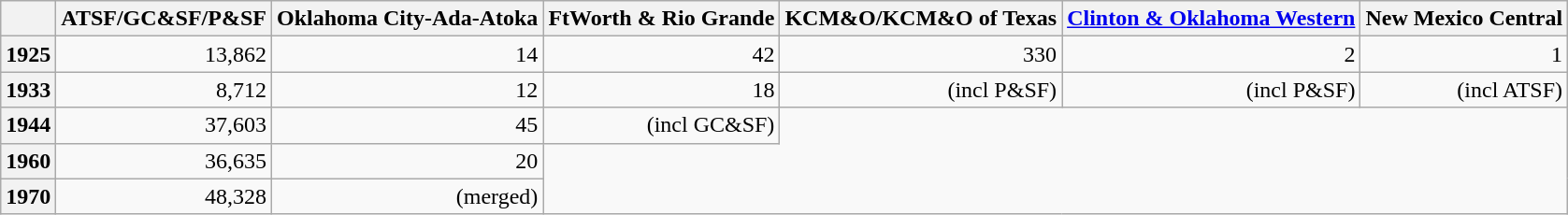<table class="wikitable">
<tr>
<th></th>
<th>ATSF/GC&SF/P&SF</th>
<th>Oklahoma City-Ada-Atoka</th>
<th>FtWorth & Rio Grande</th>
<th>KCM&O/KCM&O of Texas</th>
<th><a href='#'>Clinton & Oklahoma Western</a></th>
<th>New Mexico Central</th>
</tr>
<tr align="right">
<th scope="row">1925</th>
<td>13,862</td>
<td>14</td>
<td>42</td>
<td>330</td>
<td>2</td>
<td>1</td>
</tr>
<tr align="right">
<th scope="row">1933</th>
<td>8,712</td>
<td>12</td>
<td>18</td>
<td>(incl P&SF)</td>
<td>(incl P&SF)</td>
<td>(incl ATSF)</td>
</tr>
<tr align="right">
<th scope="row">1944</th>
<td>37,603</td>
<td>45</td>
<td>(incl GC&SF)</td>
</tr>
<tr align="right">
<th scope="row">1960</th>
<td>36,635</td>
<td>20</td>
</tr>
<tr align="right">
<th scope="row">1970</th>
<td>48,328</td>
<td>(merged)</td>
</tr>
</table>
